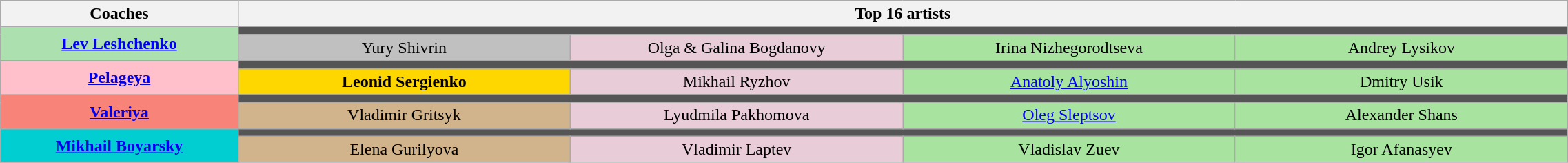<table class="wikitable" style="text-align:center; width:120%;">
<tr>
<th width="10%">Coaches</th>
<th width="90%" colspan=4>Top 16 artists</th>
</tr>
<tr>
<th rowspan=2 style="background:#ace1af;"><a href='#'>Lev Leshchenko</a></th>
<td colspan=4 style="background:#555555;"></td>
</tr>
<tr>
<td width="14%" style="background:silver;">Yury Shivrin</td>
<td width="14%" style="background:#E8CCD7;">Olga & Galina Bogdanovy</td>
<td width="14%" style="background:#A8E4A0;">Irina Nizhegorodtseva</td>
<td width="14%" style="background:#A8E4A0;">Andrey Lysikov</td>
</tr>
<tr>
<th rowspan=2 style="background:pink;"><a href='#'>Pelageya</a></th>
<td colspan=4 style="background:#555555;"></td>
</tr>
<tr>
<td style="background:gold;"><strong>Leonid Sergienko</strong></td>
<td style="background:#E8CCD7;">Mikhail Ryzhov</td>
<td style="background:#A8E4A0;"><a href='#'>Anatoly Alyoshin</a></td>
<td style="background:#A8E4A0;">Dmitry Usik</td>
</tr>
<tr>
<th rowspan=2 style="background:#F88379;"><a href='#'>Valeriya</a></th>
<td colspan=4 style="background:#555555;"></td>
</tr>
<tr>
<td style="background:tan;">Vladimir Gritsyk</td>
<td style="background:#E8CCD7;">Lyudmila Pakhomova</td>
<td style="background:#A8E4A0;"><a href='#'>Oleg Sleptsov</a></td>
<td style="background:#A8E4A0;">Alexander Shans</td>
</tr>
<tr>
<th rowspan=2 style="background:#00ced1;"><a href='#'>Mikhail Boyarsky</a></th>
<td colspan=4 style="background:#555555;"></td>
</tr>
<tr>
<td style="background:tan;">Elena Gurilyova</td>
<td style="background:#E8CCD7;">Vladimir Laptev</td>
<td style="background:#A8E4A0;">Vladislav Zuev</td>
<td style="background:#A8E4A0;">Igor Afanasyev</td>
</tr>
</table>
